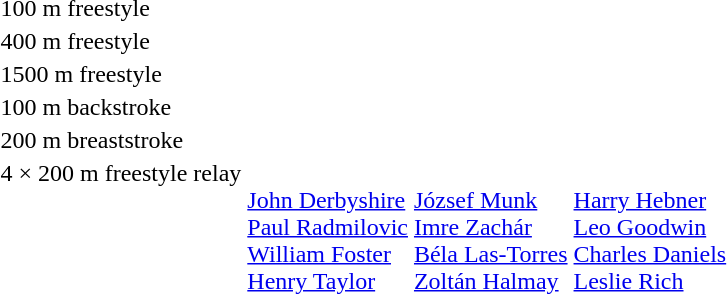<table>
<tr>
<td>100 m freestyle<br></td>
<td></td>
<td></td>
<td></td>
</tr>
<tr>
<td>400 m freestyle<br></td>
<td></td>
<td></td>
<td></td>
</tr>
<tr>
<td>1500 m freestyle<br></td>
<td></td>
<td></td>
<td></td>
</tr>
<tr>
<td>100 m backstroke<br></td>
<td></td>
<td></td>
<td></td>
</tr>
<tr>
<td>200 m breaststroke<br></td>
<td></td>
<td></td>
<td></td>
</tr>
<tr valign="top">
<td>4 × 200 m freestyle relay<br></td>
<td><br><a href='#'>John Derbyshire</a> <br> <a href='#'>Paul Radmilovic</a><br><a href='#'>William Foster</a><br><a href='#'>Henry Taylor</a></td>
<td><br><a href='#'>József Munk</a><br><a href='#'>Imre Zachár</a><br><a href='#'>Béla Las-Torres</a><br> <a href='#'>Zoltán Halmay</a></td>
<td><br><a href='#'>Harry Hebner</a><br><a href='#'>Leo Goodwin</a><br><a href='#'>Charles Daniels</a><br><a href='#'>Leslie Rich</a></td>
</tr>
</table>
